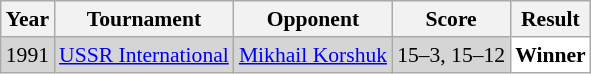<table class="sortable wikitable" style="font-size: 90%;">
<tr>
<th>Year</th>
<th>Tournament</th>
<th>Opponent</th>
<th>Score</th>
<th>Result</th>
</tr>
<tr style="background:#D5D5D5">
<td align="center">1991</td>
<td align="left"><a href='#'>USSR International</a></td>
<td align="left"> <a href='#'>Mikhail Korshuk</a></td>
<td align="left">15–3, 15–12</td>
<td style="text-align:left; background:white"> <strong>Winner</strong></td>
</tr>
</table>
